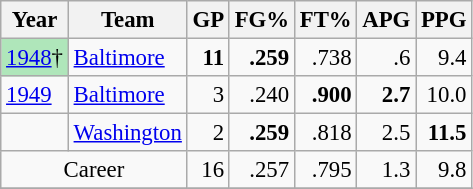<table class="wikitable sortable" style="font-size:95%; text-align:right;">
<tr>
<th>Year</th>
<th>Team</th>
<th>GP</th>
<th>FG%</th>
<th>FT%</th>
<th>APG</th>
<th>PPG</th>
</tr>
<tr>
<td style="text-align:left; background:#afe6ba;"><a href='#'>1948</a>†</td>
<td style="text-align:left;"><a href='#'>Baltimore</a></td>
<td><strong>11</strong></td>
<td><strong>.259</strong></td>
<td>.738</td>
<td>.6</td>
<td>9.4</td>
</tr>
<tr>
<td style="text-align:left;"><a href='#'>1949</a></td>
<td style="text-align:left;"><a href='#'>Baltimore</a></td>
<td>3</td>
<td>.240</td>
<td><strong>.900</strong></td>
<td><strong>2.7</strong></td>
<td>10.0</td>
</tr>
<tr>
<td style="text-align:left;"></td>
<td style="text-align:left;"><a href='#'>Washington</a></td>
<td>2</td>
<td><strong>.259</strong></td>
<td>.818</td>
<td>2.5</td>
<td><strong>11.5</strong></td>
</tr>
<tr>
<td style="text-align:center;" colspan="2">Career</td>
<td>16</td>
<td>.257</td>
<td>.795</td>
<td>1.3</td>
<td>9.8</td>
</tr>
<tr>
</tr>
</table>
